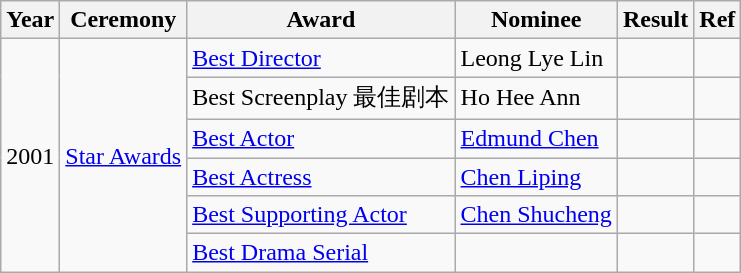<table class="wikitable">
<tr>
<th>Year</th>
<th>Ceremony</th>
<th>Award</th>
<th>Nominee</th>
<th>Result</th>
<th>Ref</th>
</tr>
<tr>
<td rowspan="6">2001</td>
<td rowspan="6"><a href='#'>Star Awards</a></td>
<td><a href='#'>Best Director</a></td>
<td>Leong Lye Lin</td>
<td></td>
<td></td>
</tr>
<tr>
<td>Best Screenplay 最佳剧本</td>
<td>Ho Hee Ann</td>
<td></td>
<td></td>
</tr>
<tr>
<td><a href='#'>Best Actor</a></td>
<td><a href='#'>Edmund Chen</a></td>
<td></td>
<td></td>
</tr>
<tr>
<td><a href='#'>Best Actress</a></td>
<td><a href='#'>Chen Liping</a></td>
<td></td>
<td></td>
</tr>
<tr>
<td><a href='#'>Best Supporting Actor</a></td>
<td><a href='#'>Chen Shucheng</a></td>
<td></td>
<td></td>
</tr>
<tr>
<td><a href='#'>Best Drama Serial</a></td>
<td></td>
<td></td>
<td></td>
</tr>
</table>
